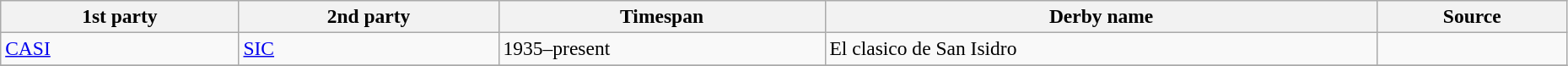<table class="wikitable"  style="font-size:98%; width:98%;">
<tr>
<th>1st party</th>
<th>2nd party</th>
<th>Timespan</th>
<th>Derby name</th>
<th class="unsortable">Source</th>
</tr>
<tr>
<td><a href='#'>CASI</a></td>
<td><a href='#'>SIC</a></td>
<td>1935–present</td>
<td>El clasico de San Isidro</td>
<td></td>
</tr>
<tr>
</tr>
</table>
